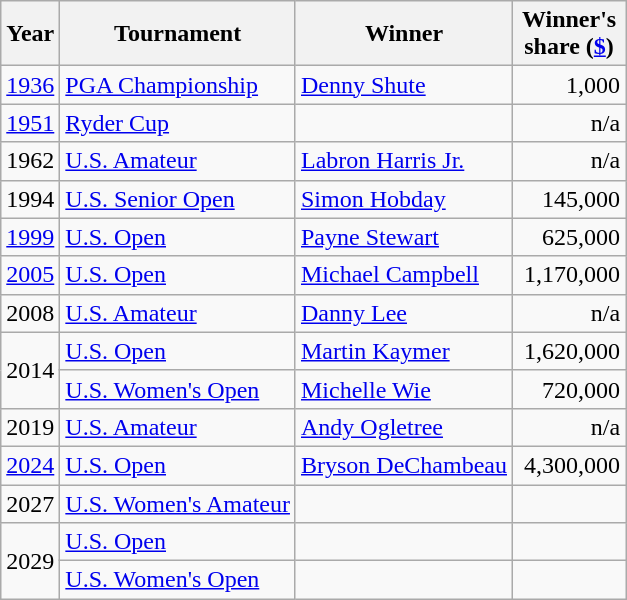<table class="wikitable">
<tr>
<th>Year</th>
<th>Tournament</th>
<th>Winner</th>
<th>Winner's<br>share (<a href='#'>$</a>)</th>
</tr>
<tr>
<td align=center><a href='#'>1936</a></td>
<td><a href='#'>PGA Championship</a></td>
<td> <a href='#'>Denny Shute</a></td>
<td align=right>1,000</td>
</tr>
<tr>
<td align=center><a href='#'>1951</a></td>
<td><a href='#'>Ryder Cup</a></td>
<td></td>
<td align=right>n/a</td>
</tr>
<tr>
<td align=center>1962</td>
<td><a href='#'>U.S. Amateur</a></td>
<td> <a href='#'>Labron Harris Jr.</a></td>
<td align=right>n/a</td>
</tr>
<tr>
<td align=center>1994</td>
<td><a href='#'>U.S. Senior Open</a></td>
<td> <a href='#'>Simon Hobday</a></td>
<td align=right>145,000</td>
</tr>
<tr>
<td align=center><a href='#'>1999</a></td>
<td><a href='#'>U.S. Open</a></td>
<td> <a href='#'>Payne Stewart</a></td>
<td align=right>625,000</td>
</tr>
<tr>
<td align=center><a href='#'>2005</a></td>
<td><a href='#'>U.S. Open</a></td>
<td> <a href='#'>Michael Campbell</a></td>
<td align=right> 1,170,000</td>
</tr>
<tr>
<td align=center>2008</td>
<td><a href='#'>U.S. Amateur</a></td>
<td> <a href='#'>Danny Lee</a></td>
<td align=right>n/a</td>
</tr>
<tr>
<td rowspan=2 align=center>2014</td>
<td><a href='#'>U.S. Open</a></td>
<td> <a href='#'>Martin Kaymer</a></td>
<td align=right>1,620,000</td>
</tr>
<tr>
<td><a href='#'>U.S. Women's Open</a></td>
<td> <a href='#'>Michelle Wie</a></td>
<td align=right>720,000</td>
</tr>
<tr>
<td align=center>2019</td>
<td><a href='#'>U.S. Amateur</a></td>
<td> <a href='#'>Andy Ogletree</a></td>
<td align=right>n/a</td>
</tr>
<tr>
<td align=center><a href='#'>2024</a></td>
<td><a href='#'>U.S. Open</a></td>
<td> <a href='#'>Bryson DeChambeau</a></td>
<td align=right>4,300,000</td>
</tr>
<tr>
<td align=center>2027</td>
<td><a href='#'>U.S. Women's Amateur</a></td>
<td></td>
<td align=right></td>
</tr>
<tr>
<td rowspan=2 align=center>2029</td>
<td><a href='#'>U.S. Open</a></td>
<td></td>
<td align=right></td>
</tr>
<tr>
<td><a href='#'>U.S. Women's Open</a></td>
<td></td>
<td align=right></td>
</tr>
</table>
